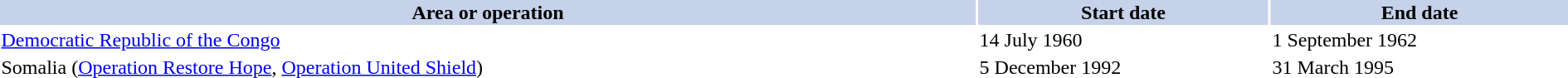<table class="toccolours"  style="width:100%; clear:both; margin:1.5em auto;">
<tr>
</tr>
<tr style="background:#c5d2ea;">
<th>Area or operation</th>
<th>Start date</th>
<th>End date</th>
</tr>
<tr>
<td><a href='#'>Democratic Republic of the Congo</a></td>
<td>14 July 1960</td>
<td>1 September 1962</td>
</tr>
<tr>
<td>Somalia (<a href='#'>Operation Restore Hope</a>, <a href='#'>Operation United Shield</a>)</td>
<td>5 December 1992</td>
<td>31 March 1995</td>
</tr>
</table>
